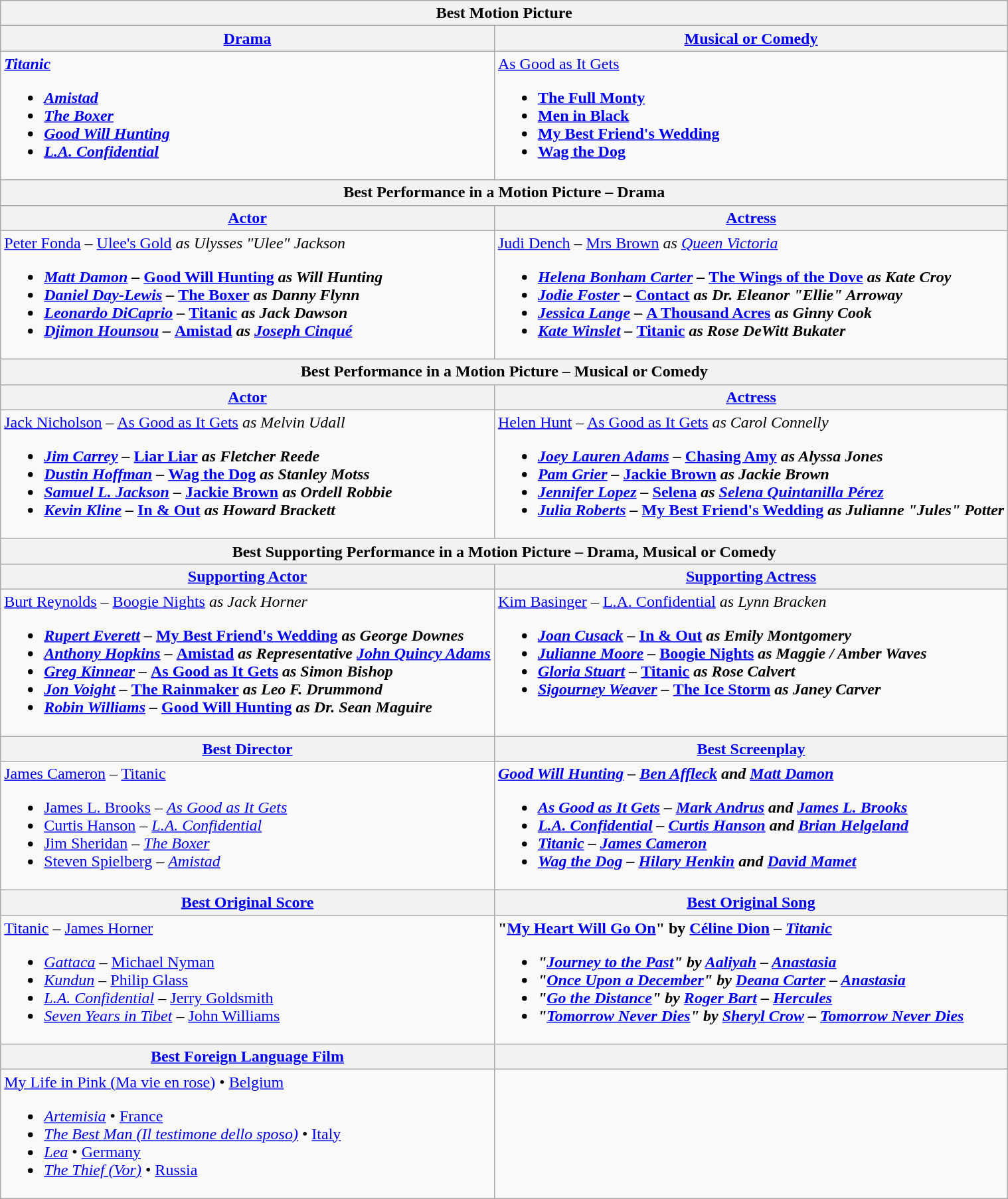<table class="wikitable" style="width=100%">
<tr>
<th colspan="2">Best Motion Picture</th>
</tr>
<tr>
<th style="width=50%"><a href='#'>Drama</a></th>
<th style="width=50%"><a href='#'>Musical or Comedy</a></th>
</tr>
<tr>
<td valign="top"><strong><em><a href='#'>Titanic</a><em> <strong><br><ul><li></em><a href='#'>Amistad</a><em></li><li></em><a href='#'>The Boxer</a><em></li><li></em><a href='#'>Good Will Hunting</a><em></li><li></em><a href='#'>L.A. Confidential</a><em></li></ul></td>
<td valign="top"></em></strong><a href='#'>As Good as It Gets</a><strong><em><br><ul><li></em><a href='#'>The Full Monty</a><em></li><li></em><a href='#'>Men in Black</a><em></li><li></em><a href='#'>My Best Friend's Wedding</a><em></li><li></em><a href='#'>Wag the Dog</a><em></li></ul></td>
</tr>
<tr>
<th colspan="2">Best Performance in a Motion Picture – Drama</th>
</tr>
<tr>
<th><a href='#'>Actor</a></th>
<th><a href='#'>Actress</a></th>
</tr>
<tr>
<td valign="top"></strong><a href='#'>Peter Fonda</a> – </em><a href='#'>Ulee's Gold</a><em> as Ulysses "Ulee" Jackson<strong><br><ul><li><a href='#'>Matt Damon</a> – </em><a href='#'>Good Will Hunting</a><em> as Will Hunting</li><li><a href='#'>Daniel Day-Lewis</a> – </em><a href='#'>The Boxer</a><em> as Danny Flynn</li><li><a href='#'>Leonardo DiCaprio</a> – </em><a href='#'>Titanic</a><em> as Jack Dawson</li><li><a href='#'>Djimon Hounsou</a> – </em><a href='#'>Amistad</a><em> as <a href='#'>Joseph Cinqué</a></li></ul></td>
<td valign="top"></strong><a href='#'>Judi Dench</a> – </em><a href='#'>Mrs Brown</a><em> as <a href='#'>Queen Victoria</a><strong><br><ul><li><a href='#'>Helena Bonham Carter</a> – </em><a href='#'>The Wings of the Dove</a><em> as Kate Croy</li><li><a href='#'>Jodie Foster</a> – </em><a href='#'>Contact</a><em> as Dr. Eleanor "Ellie" Arroway</li><li><a href='#'>Jessica Lange</a> – </em><a href='#'>A Thousand Acres</a><em> as Ginny Cook</li><li><a href='#'>Kate Winslet</a> – </em><a href='#'>Titanic</a><em> as Rose DeWitt Bukater</li></ul></td>
</tr>
<tr>
<th colspan="2">Best Performance in a Motion Picture – Musical or Comedy</th>
</tr>
<tr>
<th><a href='#'>Actor</a></th>
<th><a href='#'>Actress</a></th>
</tr>
<tr>
<td valign="top"></strong><a href='#'>Jack Nicholson</a> – </em><a href='#'>As Good as It Gets</a><em> as Melvin Udall<strong><br><ul><li><a href='#'>Jim Carrey</a> – </em><a href='#'>Liar Liar</a><em> as Fletcher Reede</li><li><a href='#'>Dustin Hoffman</a> – </em><a href='#'>Wag the Dog</a><em> as Stanley Motss</li><li><a href='#'>Samuel L. Jackson</a> – </em><a href='#'>Jackie Brown</a><em> as Ordell Robbie</li><li><a href='#'>Kevin Kline</a> – </em><a href='#'>In & Out</a><em> as Howard Brackett</li></ul></td>
<td valign="top"></strong><a href='#'>Helen Hunt</a> – </em><a href='#'>As Good as It Gets</a><em> as Carol Connelly<strong><br><ul><li><a href='#'>Joey Lauren Adams</a> – </em><a href='#'>Chasing Amy</a><em> as Alyssa Jones</li><li><a href='#'>Pam Grier</a> – </em><a href='#'>Jackie Brown</a><em> as Jackie Brown</li><li><a href='#'>Jennifer Lopez</a> – </em><a href='#'>Selena</a><em> as <a href='#'>Selena Quintanilla Pérez</a></li><li><a href='#'>Julia Roberts</a> – </em><a href='#'>My Best Friend's Wedding</a><em> as Julianne "Jules" Potter</li></ul></td>
</tr>
<tr>
<th colspan="2">Best Supporting Performance in a Motion Picture – Drama, Musical or Comedy</th>
</tr>
<tr>
<th><a href='#'>Supporting Actor</a></th>
<th><a href='#'>Supporting Actress</a></th>
</tr>
<tr>
<td valign="top"></strong><a href='#'>Burt Reynolds</a> – </em><a href='#'>Boogie Nights</a><em> as Jack Horner<strong><br><ul><li><a href='#'>Rupert Everett</a> – </em><a href='#'>My Best Friend's Wedding</a><em> as George Downes</li><li><a href='#'>Anthony Hopkins</a> – </em><a href='#'>Amistad</a><em> as Representative <a href='#'>John Quincy Adams</a></li><li><a href='#'>Greg Kinnear</a> – </em><a href='#'>As Good as It Gets</a><em> as Simon Bishop</li><li><a href='#'>Jon Voight</a> – </em><a href='#'>The Rainmaker</a><em> as Leo F. Drummond</li><li><a href='#'>Robin Williams</a> – </em><a href='#'>Good Will Hunting</a><em> as Dr. Sean Maguire</li></ul></td>
<td valign="top"></strong> <a href='#'>Kim Basinger</a> – </em><a href='#'>L.A. Confidential</a><em> as Lynn Bracken<strong><br><ul><li><a href='#'>Joan Cusack</a> – </em><a href='#'>In & Out</a><em> as Emily Montgomery</li><li><a href='#'>Julianne Moore</a> – </em><a href='#'>Boogie Nights</a><em> as Maggie / Amber Waves</li><li><a href='#'>Gloria Stuart</a> – </em><a href='#'>Titanic</a><em> as Rose Calvert</li><li><a href='#'>Sigourney Weaver</a> – </em><a href='#'>The Ice Storm</a><em> as Janey Carver</li></ul></td>
</tr>
<tr>
<th><a href='#'>Best Director</a></th>
<th><a href='#'>Best Screenplay</a></th>
</tr>
<tr>
<td valign="top"></strong><a href='#'>James Cameron</a> – </em><a href='#'>Titanic</a></em></strong><br><ul><li><a href='#'>James L. Brooks</a> – <em><a href='#'>As Good as It Gets</a></em></li><li><a href='#'>Curtis Hanson</a> – <em><a href='#'>L.A. Confidential</a></em></li><li><a href='#'>Jim Sheridan</a> – <em><a href='#'>The Boxer</a></em></li><li><a href='#'>Steven Spielberg</a> – <em><a href='#'>Amistad</a></em></li></ul></td>
<td valign="top"><strong><em><a href='#'>Good Will Hunting</a><em> – <a href='#'>Ben Affleck</a> and <a href='#'>Matt Damon</a><strong><br><ul><li></em><a href='#'>As Good as It Gets</a><em> – <a href='#'>Mark Andrus</a> and <a href='#'>James L. Brooks</a></li><li></em><a href='#'>L.A. Confidential</a><em> – <a href='#'>Curtis Hanson</a> and <a href='#'>Brian Helgeland</a></li><li></em><a href='#'>Titanic</a><em> – <a href='#'>James Cameron</a></li><li></em><a href='#'>Wag the Dog</a><em> – <a href='#'>Hilary Henkin</a> and <a href='#'>David Mamet</a></li></ul></td>
</tr>
<tr>
<th><a href='#'>Best Original Score</a></th>
<th><a href='#'>Best Original Song</a></th>
</tr>
<tr>
<td valign="top"></em></strong><a href='#'>Titanic</a></em> – <a href='#'>James Horner</a></strong><br><ul><li><em><a href='#'>Gattaca</a></em> – <a href='#'>Michael Nyman</a></li><li><em><a href='#'>Kundun</a></em> – <a href='#'>Philip Glass</a></li><li><em><a href='#'>L.A. Confidential</a></em> – <a href='#'>Jerry Goldsmith</a></li><li><em><a href='#'>Seven Years in Tibet</a></em> – <a href='#'>John Williams</a></li></ul></td>
<td valign="top"><strong>"<a href='#'>My Heart Will Go On</a>" by <a href='#'>Céline Dion</a> – <em><a href='#'>Titanic</a><strong><em><br><ul><li>"<a href='#'>Journey to the Past</a>" by <a href='#'>Aaliyah</a> – </em><a href='#'>Anastasia</a><em></li><li>"<a href='#'>Once Upon a December</a>" by <a href='#'>Deana Carter</a> – </em><a href='#'>Anastasia</a><em></li><li>"<a href='#'>Go the Distance</a>" by <a href='#'>Roger Bart</a> – </em><a href='#'>Hercules</a><em></li><li>"<a href='#'>Tomorrow Never Dies</a>" by <a href='#'>Sheryl Crow</a> – </em><a href='#'>Tomorrow Never Dies</a><em></li></ul></td>
</tr>
<tr>
<th><a href='#'>Best Foreign Language Film</a></th>
<th></th>
</tr>
<tr>
<td valign="top"></em></strong><a href='#'>My Life in Pink (Ma vie en rose)</a></em> • <a href='#'>Belgium</a></strong><br><ul><li><em><a href='#'>Artemisia</a></em> • <a href='#'>France</a></li><li><em><a href='#'>The Best Man (Il testimone dello sposo)</a></em> • <a href='#'>Italy</a></li><li><em><a href='#'>Lea</a></em> • <a href='#'>Germany</a></li><li><em><a href='#'>The Thief (Vor)</a></em> • <a href='#'>Russia</a></li></ul></td>
<td></td>
</tr>
</table>
